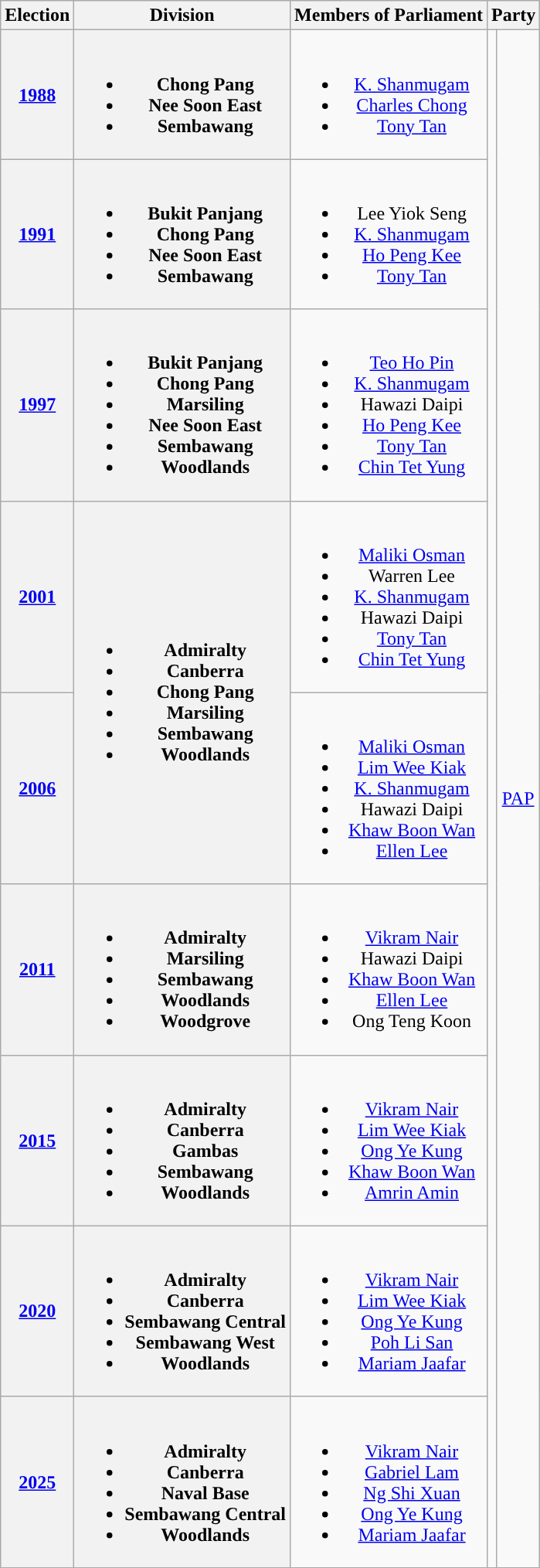<table class="wikitable" align="center" style="text-align:center">
<tr>
<th>Election</th>
<th>Division</th>
<th>Members of Parliament</th>
<th colspan="2">Party</th>
</tr>
<tr>
<th><a href='#'>1988</a></th>
<th><br><ul><li>Chong Pang</li><li>Nee Soon East</li><li>Sembawang</li></ul></th>
<td><br><ul><li><a href='#'>K. Shanmugam</a></li><li><a href='#'>Charles Chong</a></li><li><a href='#'>Tony Tan</a></li></ul></td>
<td rowspan="9"></td>
<td rowspan="9"><a href='#'>PAP</a></td>
</tr>
<tr>
<th><a href='#'>1991</a></th>
<th><br><ul><li>Bukit Panjang</li><li>Chong Pang</li><li>Nee Soon East</li><li>Sembawang</li></ul></th>
<td><br><ul><li>Lee Yiok Seng</li><li><a href='#'>K. Shanmugam</a></li><li><a href='#'>Ho Peng Kee</a></li><li><a href='#'>Tony Tan</a></li></ul></td>
</tr>
<tr>
<th><a href='#'>1997</a></th>
<th><br><ul><li>Bukit Panjang</li><li>Chong Pang</li><li>Marsiling</li><li>Nee Soon East</li><li>Sembawang</li><li>Woodlands</li></ul></th>
<td><br><ul><li><a href='#'>Teo Ho Pin</a></li><li><a href='#'>K. Shanmugam</a></li><li>Hawazi Daipi</li><li><a href='#'>Ho Peng Kee</a></li><li><a href='#'>Tony Tan</a></li><li><a href='#'>Chin Tet Yung</a></li></ul></td>
</tr>
<tr>
<th><a href='#'>2001</a></th>
<th rowspan=2><br><ul><li>Admiralty</li><li>Canberra</li><li>Chong Pang</li><li>Marsiling</li><li>Sembawang</li><li>Woodlands</li></ul></th>
<td><br><ul><li><a href='#'>Maliki Osman</a></li><li>Warren Lee</li><li><a href='#'>K. Shanmugam</a></li><li>Hawazi Daipi</li><li><a href='#'>Tony Tan</a></li><li><a href='#'>Chin Tet Yung</a></li></ul></td>
</tr>
<tr>
<th><a href='#'>2006</a></th>
<td><br><ul><li><a href='#'>Maliki Osman</a></li><li><a href='#'>Lim Wee Kiak</a></li><li><a href='#'>K. Shanmugam</a></li><li>Hawazi Daipi</li><li><a href='#'>Khaw Boon Wan</a></li><li><a href='#'>Ellen Lee</a></li></ul></td>
</tr>
<tr>
<th><a href='#'>2011</a></th>
<th><br><ul><li>Admiralty</li><li>Marsiling</li><li>Sembawang</li><li>Woodlands</li><li>Woodgrove</li></ul></th>
<td><br><ul><li><a href='#'>Vikram Nair</a></li><li>Hawazi Daipi</li><li><a href='#'>Khaw Boon Wan</a></li><li><a href='#'>Ellen Lee</a></li><li>Ong Teng Koon</li></ul></td>
</tr>
<tr>
<th><a href='#'>2015</a></th>
<th><br><ul><li>Admiralty</li><li>Canberra</li><li>Gambas</li><li>Sembawang</li><li>Woodlands</li></ul></th>
<td><br><ul><li><a href='#'>Vikram Nair</a></li><li><a href='#'>Lim Wee Kiak</a></li><li><a href='#'>Ong Ye Kung</a></li><li><a href='#'>Khaw Boon Wan</a></li><li><a href='#'>Amrin Amin</a></li></ul></td>
</tr>
<tr>
<th><a href='#'>2020</a></th>
<th><br><ul><li>Admiralty</li><li>Canberra</li><li>Sembawang Central</li><li>Sembawang West</li><li>Woodlands</li></ul></th>
<td><br><ul><li><a href='#'>Vikram Nair</a></li><li><a href='#'>Lim Wee Kiak</a></li><li><a href='#'>Ong Ye Kung</a></li><li><a href='#'>Poh Li San</a></li><li><a href='#'>Mariam Jaafar</a></li></ul></td>
</tr>
<tr>
<th><a href='#'>2025</a></th>
<th><br><ul><li>Admiralty</li><li>Canberra</li><li>Naval Base</li><li>Sembawang Central</li><li>Woodlands</li></ul></th>
<td><br><ul><li><a href='#'>Vikram Nair</a></li><li><a href='#'>Gabriel Lam</a></li><li><a href='#'>Ng Shi Xuan</a></li><li><a href='#'>Ong Ye Kung</a></li><li><a href='#'>Mariam Jaafar</a></li></ul></td>
</tr>
</table>
